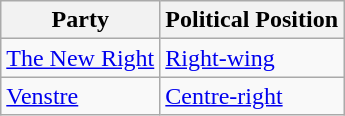<table class="wikitable mw-collapsible mw-collapsed">
<tr>
<th>Party</th>
<th>Political Position</th>
</tr>
<tr>
<td><a href='#'>The New Right</a></td>
<td><a href='#'>Right-wing</a></td>
</tr>
<tr>
<td><a href='#'>Venstre</a></td>
<td><a href='#'>Centre-right</a></td>
</tr>
</table>
